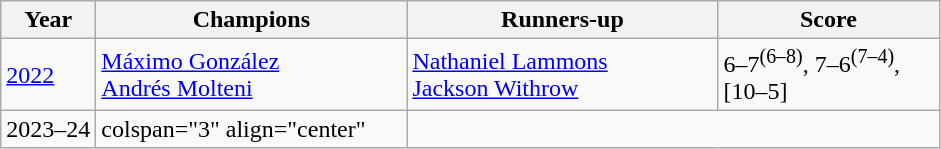<table class="wikitable">
<tr>
<th>Year</th>
<th width="200">Champions</th>
<th width="200">Runners-up</th>
<th width="140">Score</th>
</tr>
<tr>
<td><a href='#'>2022</a></td>
<td> <a href='#'>Máximo González</a><br> <a href='#'>Andrés Molteni</a></td>
<td> <a href='#'>Nathaniel Lammons</a><br> <a href='#'>Jackson Withrow</a></td>
<td>6–7<sup>(6–8)</sup>, 7–6<sup>(7–4)</sup>, [10–5]</td>
</tr>
<tr>
<td>2023–24</td>
<td>colspan="3" align="center" </td>
</tr>
</table>
